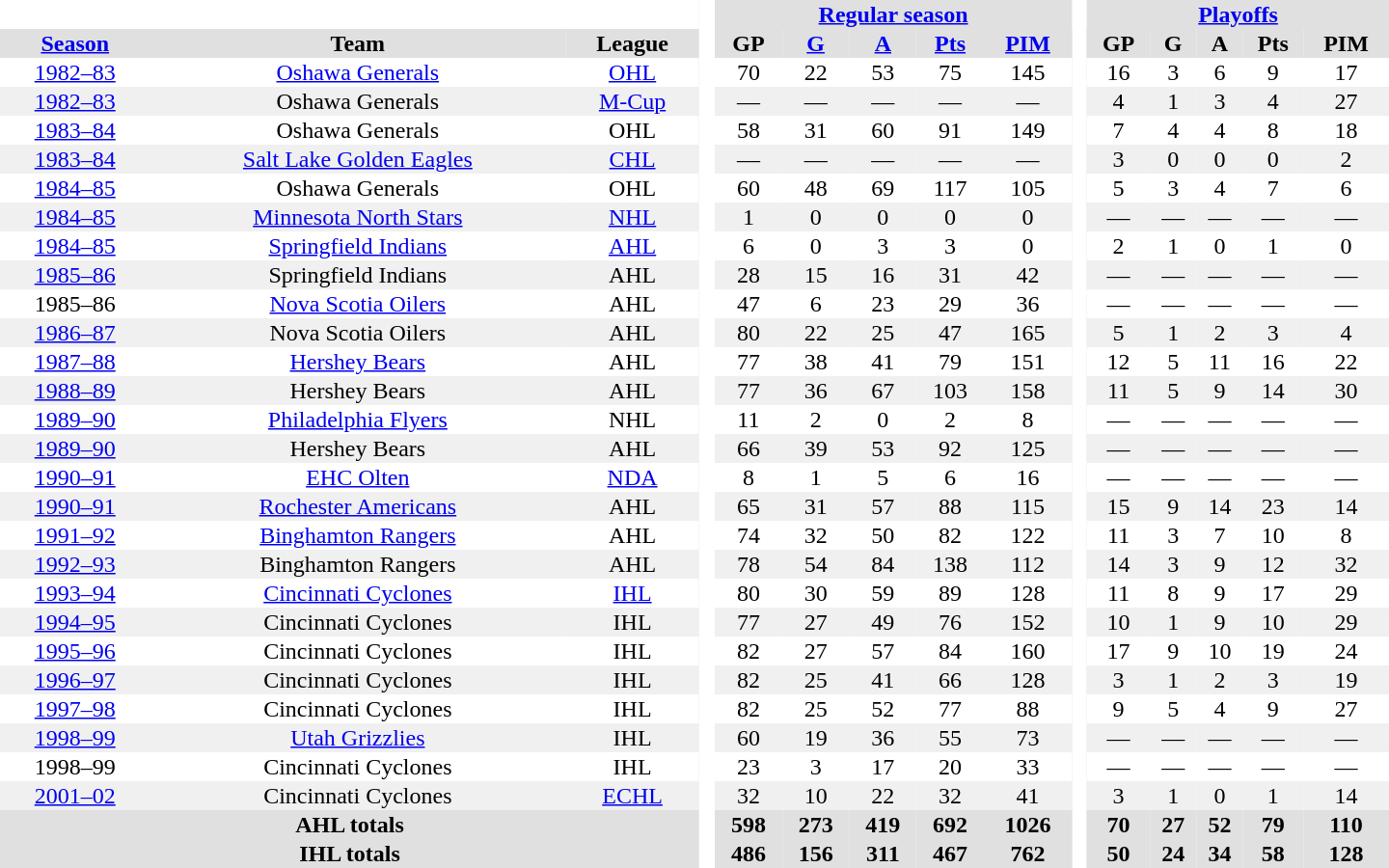<table border="0" cellpadding="1" cellspacing="0" style="text-align:center; width:60em">
<tr bgcolor="#e0e0e0">
<th colspan="3" bgcolor="#ffffff"> </th>
<th rowspan="99" bgcolor="#ffffff"> </th>
<th colspan="5"><a href='#'>Regular season</a></th>
<th rowspan="99" bgcolor="#ffffff"> </th>
<th colspan="5"><a href='#'>Playoffs</a></th>
</tr>
<tr bgcolor="#e0e0e0">
<th><a href='#'>Season</a></th>
<th>Team</th>
<th>League</th>
<th>GP</th>
<th><a href='#'>G</a></th>
<th><a href='#'>A</a></th>
<th><a href='#'>Pts</a></th>
<th><a href='#'>PIM</a></th>
<th>GP</th>
<th>G</th>
<th>A</th>
<th>Pts</th>
<th>PIM</th>
</tr>
<tr>
<td><a href='#'>1982–83</a></td>
<td><a href='#'>Oshawa Generals</a></td>
<td><a href='#'>OHL</a></td>
<td>70</td>
<td>22</td>
<td>53</td>
<td>75</td>
<td>145</td>
<td>16</td>
<td>3</td>
<td>6</td>
<td>9</td>
<td>17</td>
</tr>
<tr bgcolor="#f0f0f0">
<td><a href='#'>1982–83</a></td>
<td>Oshawa Generals</td>
<td><a href='#'>M-Cup</a></td>
<td>—</td>
<td>—</td>
<td>—</td>
<td>—</td>
<td>—</td>
<td>4</td>
<td>1</td>
<td>3</td>
<td>4</td>
<td>27</td>
</tr>
<tr>
<td><a href='#'>1983–84</a></td>
<td>Oshawa Generals</td>
<td>OHL</td>
<td>58</td>
<td>31</td>
<td>60</td>
<td>91</td>
<td>149</td>
<td>7</td>
<td>4</td>
<td>4</td>
<td>8</td>
<td>18</td>
</tr>
<tr bgcolor="#f0f0f0">
<td><a href='#'>1983–84</a></td>
<td><a href='#'>Salt Lake Golden Eagles</a></td>
<td><a href='#'>CHL</a></td>
<td>—</td>
<td>—</td>
<td>—</td>
<td>—</td>
<td>—</td>
<td>3</td>
<td>0</td>
<td>0</td>
<td>0</td>
<td>2</td>
</tr>
<tr>
<td><a href='#'>1984–85</a></td>
<td>Oshawa Generals</td>
<td>OHL</td>
<td>60</td>
<td>48</td>
<td>69</td>
<td>117</td>
<td>105</td>
<td>5</td>
<td>3</td>
<td>4</td>
<td>7</td>
<td>6</td>
</tr>
<tr bgcolor="#f0f0f0">
<td><a href='#'>1984–85</a></td>
<td><a href='#'>Minnesota North Stars</a></td>
<td><a href='#'>NHL</a></td>
<td>1</td>
<td>0</td>
<td>0</td>
<td>0</td>
<td>0</td>
<td>—</td>
<td>—</td>
<td>—</td>
<td>—</td>
<td>—</td>
</tr>
<tr>
<td><a href='#'>1984–85</a></td>
<td><a href='#'>Springfield Indians</a></td>
<td><a href='#'>AHL</a></td>
<td>6</td>
<td>0</td>
<td>3</td>
<td>3</td>
<td>0</td>
<td>2</td>
<td>1</td>
<td>0</td>
<td>1</td>
<td>0</td>
</tr>
<tr bgcolor="#f0f0f0">
<td><a href='#'>1985–86</a></td>
<td>Springfield Indians</td>
<td>AHL</td>
<td>28</td>
<td>15</td>
<td>16</td>
<td>31</td>
<td>42</td>
<td>—</td>
<td>—</td>
<td>—</td>
<td>—</td>
<td>—</td>
</tr>
<tr>
<td>1985–86</td>
<td><a href='#'>Nova Scotia Oilers</a></td>
<td>AHL</td>
<td>47</td>
<td>6</td>
<td>23</td>
<td>29</td>
<td>36</td>
<td>—</td>
<td>—</td>
<td>—</td>
<td>—</td>
<td>—</td>
</tr>
<tr bgcolor="#f0f0f0">
<td><a href='#'>1986–87</a></td>
<td>Nova Scotia Oilers</td>
<td>AHL</td>
<td>80</td>
<td>22</td>
<td>25</td>
<td>47</td>
<td>165</td>
<td>5</td>
<td>1</td>
<td>2</td>
<td>3</td>
<td>4</td>
</tr>
<tr>
<td><a href='#'>1987–88</a></td>
<td><a href='#'>Hershey Bears</a></td>
<td>AHL</td>
<td>77</td>
<td>38</td>
<td>41</td>
<td>79</td>
<td>151</td>
<td>12</td>
<td>5</td>
<td>11</td>
<td>16</td>
<td>22</td>
</tr>
<tr bgcolor="#f0f0f0">
<td><a href='#'>1988–89</a></td>
<td>Hershey Bears</td>
<td>AHL</td>
<td>77</td>
<td>36</td>
<td>67</td>
<td>103</td>
<td>158</td>
<td>11</td>
<td>5</td>
<td>9</td>
<td>14</td>
<td>30</td>
</tr>
<tr>
<td><a href='#'>1989–90</a></td>
<td><a href='#'>Philadelphia Flyers</a></td>
<td>NHL</td>
<td>11</td>
<td>2</td>
<td>0</td>
<td>2</td>
<td>8</td>
<td>—</td>
<td>—</td>
<td>—</td>
<td>—</td>
<td>—</td>
</tr>
<tr bgcolor="#f0f0f0">
<td><a href='#'>1989–90</a></td>
<td>Hershey Bears</td>
<td>AHL</td>
<td>66</td>
<td>39</td>
<td>53</td>
<td>92</td>
<td>125</td>
<td>—</td>
<td>—</td>
<td>—</td>
<td>—</td>
<td>—</td>
</tr>
<tr>
<td><a href='#'>1990–91</a></td>
<td><a href='#'>EHC Olten</a></td>
<td><a href='#'>NDA</a></td>
<td>8</td>
<td>1</td>
<td>5</td>
<td>6</td>
<td>16</td>
<td>—</td>
<td>—</td>
<td>—</td>
<td>—</td>
<td>—</td>
</tr>
<tr bgcolor="#f0f0f0">
<td><a href='#'>1990–91</a></td>
<td><a href='#'>Rochester Americans</a></td>
<td>AHL</td>
<td>65</td>
<td>31</td>
<td>57</td>
<td>88</td>
<td>115</td>
<td>15</td>
<td>9</td>
<td>14</td>
<td>23</td>
<td>14</td>
</tr>
<tr>
<td><a href='#'>1991–92</a></td>
<td><a href='#'>Binghamton Rangers</a></td>
<td>AHL</td>
<td>74</td>
<td>32</td>
<td>50</td>
<td>82</td>
<td>122</td>
<td>11</td>
<td>3</td>
<td>7</td>
<td>10</td>
<td>8</td>
</tr>
<tr bgcolor="#f0f0f0">
<td><a href='#'>1992–93</a></td>
<td>Binghamton Rangers</td>
<td>AHL</td>
<td>78</td>
<td>54</td>
<td>84</td>
<td>138</td>
<td>112</td>
<td>14</td>
<td>3</td>
<td>9</td>
<td>12</td>
<td>32</td>
</tr>
<tr>
<td><a href='#'>1993–94</a></td>
<td><a href='#'>Cincinnati Cyclones</a></td>
<td><a href='#'>IHL</a></td>
<td>80</td>
<td>30</td>
<td>59</td>
<td>89</td>
<td>128</td>
<td>11</td>
<td>8</td>
<td>9</td>
<td>17</td>
<td>29</td>
</tr>
<tr bgcolor="#f0f0f0">
<td><a href='#'>1994–95</a></td>
<td>Cincinnati Cyclones</td>
<td>IHL</td>
<td>77</td>
<td>27</td>
<td>49</td>
<td>76</td>
<td>152</td>
<td>10</td>
<td>1</td>
<td>9</td>
<td>10</td>
<td>29</td>
</tr>
<tr>
<td><a href='#'>1995–96</a></td>
<td>Cincinnati Cyclones</td>
<td>IHL</td>
<td>82</td>
<td>27</td>
<td>57</td>
<td>84</td>
<td>160</td>
<td>17</td>
<td>9</td>
<td>10</td>
<td>19</td>
<td>24</td>
</tr>
<tr bgcolor="#f0f0f0">
<td><a href='#'>1996–97</a></td>
<td>Cincinnati Cyclones</td>
<td>IHL</td>
<td>82</td>
<td>25</td>
<td>41</td>
<td>66</td>
<td>128</td>
<td>3</td>
<td>1</td>
<td>2</td>
<td>3</td>
<td>19</td>
</tr>
<tr>
<td><a href='#'>1997–98</a></td>
<td>Cincinnati Cyclones</td>
<td>IHL</td>
<td>82</td>
<td>25</td>
<td>52</td>
<td>77</td>
<td>88</td>
<td>9</td>
<td>5</td>
<td>4</td>
<td>9</td>
<td>27</td>
</tr>
<tr bgcolor="#f0f0f0">
<td><a href='#'>1998–99</a></td>
<td><a href='#'>Utah Grizzlies</a></td>
<td>IHL</td>
<td>60</td>
<td>19</td>
<td>36</td>
<td>55</td>
<td>73</td>
<td>—</td>
<td>—</td>
<td>—</td>
<td>—</td>
<td>—</td>
</tr>
<tr>
<td>1998–99</td>
<td>Cincinnati Cyclones</td>
<td>IHL</td>
<td>23</td>
<td>3</td>
<td>17</td>
<td>20</td>
<td>33</td>
<td>—</td>
<td>—</td>
<td>—</td>
<td>—</td>
<td>—</td>
</tr>
<tr bgcolor="#f0f0f0">
<td><a href='#'>2001–02</a></td>
<td>Cincinnati Cyclones</td>
<td><a href='#'>ECHL</a></td>
<td>32</td>
<td>10</td>
<td>22</td>
<td>32</td>
<td>41</td>
<td>3</td>
<td>1</td>
<td>0</td>
<td>1</td>
<td>14</td>
</tr>
<tr bgcolor="#e0e0e0">
<th colspan="3">AHL totals</th>
<th>598</th>
<th>273</th>
<th>419</th>
<th>692</th>
<th>1026</th>
<th>70</th>
<th>27</th>
<th>52</th>
<th>79</th>
<th>110</th>
</tr>
<tr bgcolor="#e0e0e0">
<th colspan="3">IHL totals</th>
<th>486</th>
<th>156</th>
<th>311</th>
<th>467</th>
<th>762</th>
<th>50</th>
<th>24</th>
<th>34</th>
<th>58</th>
<th>128</th>
</tr>
</table>
